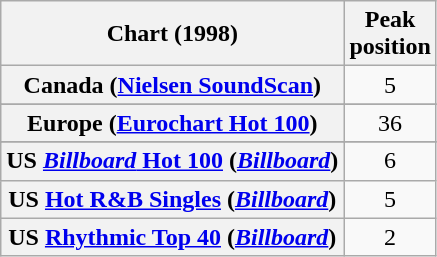<table class="wikitable sortable plainrowheaders" style="text-align:center">
<tr>
<th>Chart (1998)</th>
<th>Peak<br>position</th>
</tr>
<tr>
<th scope="row">Canada (<a href='#'>Nielsen SoundScan</a>)</th>
<td>5</td>
</tr>
<tr>
</tr>
<tr>
<th scope="row">Europe (<a href='#'>Eurochart Hot 100</a>)</th>
<td>36</td>
</tr>
<tr>
</tr>
<tr>
</tr>
<tr>
</tr>
<tr>
</tr>
<tr>
<th scope="row">US <a href='#'><em>Billboard</em> Hot 100</a> (<em><a href='#'>Billboard</a></em>)</th>
<td>6</td>
</tr>
<tr>
<th scope="row">US <a href='#'>Hot R&B Singles</a> (<em><a href='#'>Billboard</a></em>)</th>
<td>5</td>
</tr>
<tr>
<th scope="row">US <a href='#'>Rhythmic Top 40</a> (<em><a href='#'>Billboard</a></em>)</th>
<td>2</td>
</tr>
</table>
